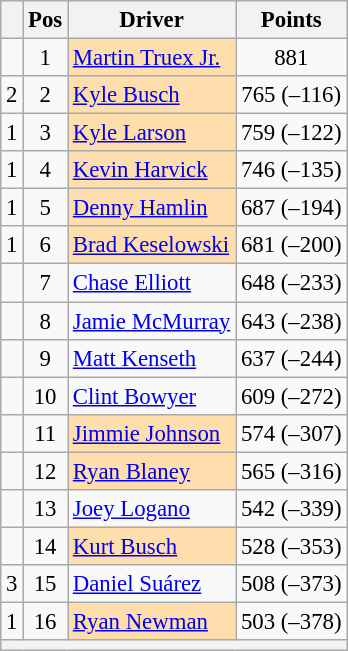<table class="wikitable" style="font-size: 95%">
<tr>
<th></th>
<th>Pos</th>
<th>Driver</th>
<th>Points</th>
</tr>
<tr>
<td align="left"></td>
<td style="text-align:center;">1</td>
<td style="background:#FFDEAD;"><a href='#'>Martin Truex Jr.</a></td>
<td style="text-align:center;">881</td>
</tr>
<tr>
<td align="left"> 2</td>
<td style="text-align:center;">2</td>
<td style="background:#FFDEAD;"><a href='#'>Kyle Busch</a></td>
<td style="text-align:center;">765 (–116)</td>
</tr>
<tr>
<td align="left"> 1</td>
<td style="text-align:center;">3</td>
<td style="background:#FFDEAD;"><a href='#'>Kyle Larson</a></td>
<td style="text-align:center;">759 (–122)</td>
</tr>
<tr>
<td align="left"> 1</td>
<td style="text-align:center;">4</td>
<td style="background:#FFDEAD;"><a href='#'>Kevin Harvick</a></td>
<td style="text-align:center;">746 (–135)</td>
</tr>
<tr>
<td align="left"> 1</td>
<td style="text-align:center;">5</td>
<td style="background:#FFDEAD;"><a href='#'>Denny Hamlin</a></td>
<td style="text-align:center;">687 (–194)</td>
</tr>
<tr>
<td align="left"> 1</td>
<td style="text-align:center;">6</td>
<td style="background:#FFDEAD;"><a href='#'>Brad Keselowski</a></td>
<td style="text-align:center;">681 (–200)</td>
</tr>
<tr>
<td align="left"></td>
<td style="text-align:center;">7</td>
<td><a href='#'>Chase Elliott</a></td>
<td style="text-align:center;">648 (–233)</td>
</tr>
<tr>
<td align="left"></td>
<td style="text-align:center;">8</td>
<td><a href='#'>Jamie McMurray</a></td>
<td style="text-align:center;">643 (–238)</td>
</tr>
<tr>
<td align="left"></td>
<td style="text-align:center;">9</td>
<td><a href='#'>Matt Kenseth</a></td>
<td style="text-align:center;">637 (–244)</td>
</tr>
<tr>
<td align="left"></td>
<td style="text-align:center;">10</td>
<td><a href='#'>Clint Bowyer</a></td>
<td style="text-align:center;">609 (–272)</td>
</tr>
<tr>
<td align="left"></td>
<td style="text-align:center;">11</td>
<td style="background:#FFDEAD;"><a href='#'>Jimmie Johnson</a></td>
<td style="text-align:center;">574 (–307)</td>
</tr>
<tr>
<td align="left"></td>
<td style="text-align:center;">12</td>
<td style="background:#FFDEAD;"><a href='#'>Ryan Blaney</a></td>
<td style="text-align:center;">565 (–316)</td>
</tr>
<tr>
<td align="left"></td>
<td style="text-align:center;">13</td>
<td><a href='#'>Joey Logano</a></td>
<td style="text-align:center;">542 (–339)</td>
</tr>
<tr>
<td align="left"></td>
<td style="text-align:center;">14</td>
<td style="background:#FFDEAD;"><a href='#'>Kurt Busch</a></td>
<td style="text-align:center;">528 (–353)</td>
</tr>
<tr>
<td align="left"> 3</td>
<td style="text-align:center;">15</td>
<td><a href='#'>Daniel Suárez</a></td>
<td style="text-align:center;">508 (–373)</td>
</tr>
<tr>
<td align="left"> 1</td>
<td style="text-align:center;">16</td>
<td style="background:#FFDEAD;"><a href='#'>Ryan Newman</a></td>
<td style="text-align:center;">503 (–378)</td>
</tr>
<tr class="sortbottom">
<th colspan="9"></th>
</tr>
</table>
